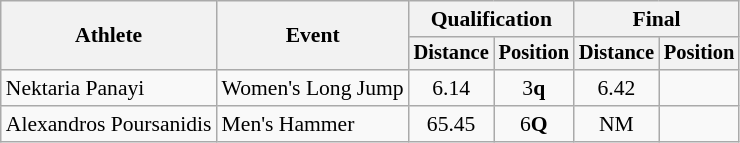<table class=wikitable style="font-size:90%">
<tr>
<th rowspan="2">Athlete</th>
<th rowspan="2">Event</th>
<th colspan="2">Qualification</th>
<th colspan="2">Final</th>
</tr>
<tr style="font-size:95%">
<th>Distance</th>
<th>Position</th>
<th>Distance</th>
<th>Position</th>
</tr>
<tr align=center>
<td align=left>Nektaria Panayi</td>
<td align=left>Women's Long Jump</td>
<td>6.14</td>
<td>3<strong>q</strong></td>
<td>6.42</td>
<td></td>
</tr>
<tr align=center>
<td align=left>Alexandros Poursanidis</td>
<td align=left>Men's Hammer</td>
<td>65.45</td>
<td>6<strong>Q</strong></td>
<td>NM</td>
<td></td>
</tr>
</table>
